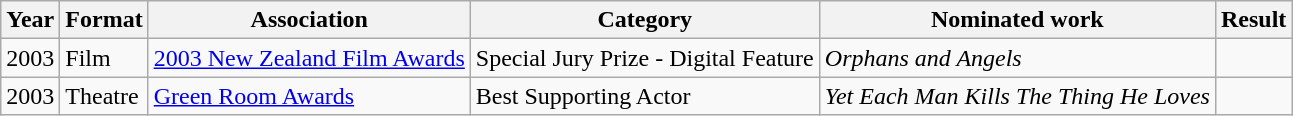<table class="wikitable sortable">
<tr>
<th>Year</th>
<th>Format</th>
<th>Association</th>
<th>Category</th>
<th>Nominated work</th>
<th>Result</th>
</tr>
<tr>
<td>2003</td>
<td>Film</td>
<td><a href='#'>2003 New Zealand Film Awards</a></td>
<td>Special Jury Prize - Digital Feature</td>
<td><em>Orphans and Angels</em></td>
<td></td>
</tr>
<tr>
<td>2003</td>
<td>Theatre</td>
<td><a href='#'>Green Room Awards</a></td>
<td>Best Supporting Actor</td>
<td><em>Yet Each Man Kills The Thing He Loves</em></td>
<td></td>
</tr>
</table>
